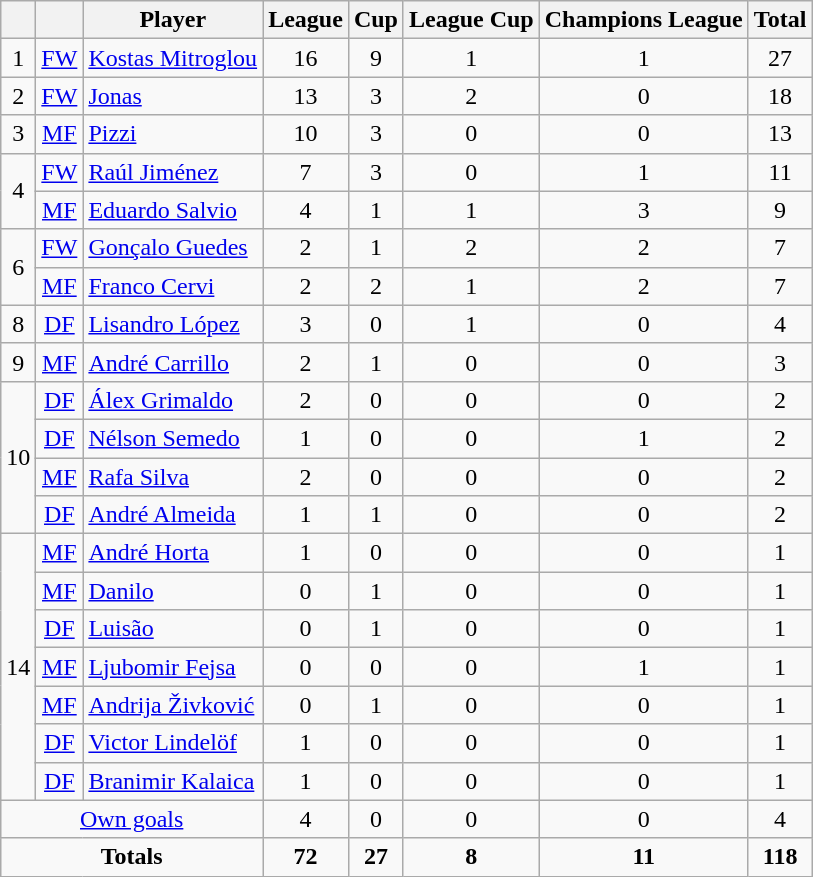<table class="wikitable sortable" style="text-align:center;">
<tr>
<th></th>
<th></th>
<th>Player</th>
<th>League</th>
<th>Cup</th>
<th>League Cup</th>
<th>Champions League</th>
<th>Total</th>
</tr>
<tr>
<td>1</td>
<td><a href='#'>FW</a></td>
<td align=left> <a href='#'>Kostas Mitroglou</a></td>
<td>16</td>
<td>9</td>
<td>1</td>
<td>1</td>
<td>27</td>
</tr>
<tr>
<td>2</td>
<td><a href='#'>FW</a></td>
<td align=left> <a href='#'>Jonas</a></td>
<td>13</td>
<td>3</td>
<td>2</td>
<td>0</td>
<td>18</td>
</tr>
<tr>
<td>3</td>
<td><a href='#'>MF</a></td>
<td align=left> <a href='#'>Pizzi</a></td>
<td>10</td>
<td>3</td>
<td>0</td>
<td>0</td>
<td>13</td>
</tr>
<tr>
<td rowspan="2">4</td>
<td><a href='#'>FW</a></td>
<td align=left> <a href='#'>Raúl Jiménez</a></td>
<td>7</td>
<td>3</td>
<td>0</td>
<td>1</td>
<td>11</td>
</tr>
<tr>
<td><a href='#'>MF</a></td>
<td align=left> <a href='#'>Eduardo Salvio</a></td>
<td>4</td>
<td>1</td>
<td>1</td>
<td>3</td>
<td>9</td>
</tr>
<tr>
<td rowspan="2">6</td>
<td><a href='#'>FW</a></td>
<td align=left> <a href='#'>Gonçalo Guedes</a></td>
<td>2</td>
<td>1</td>
<td>2</td>
<td>2</td>
<td>7</td>
</tr>
<tr>
<td><a href='#'>MF</a></td>
<td align=left> <a href='#'>Franco Cervi</a></td>
<td>2</td>
<td>2</td>
<td>1</td>
<td>2</td>
<td>7</td>
</tr>
<tr>
<td>8</td>
<td><a href='#'>DF</a></td>
<td align=left> <a href='#'>Lisandro López</a></td>
<td>3</td>
<td>0</td>
<td>1</td>
<td>0</td>
<td>4</td>
</tr>
<tr>
<td>9</td>
<td><a href='#'>MF</a></td>
<td align=left> <a href='#'>André Carrillo</a></td>
<td>2</td>
<td>1</td>
<td>0</td>
<td>0</td>
<td>3</td>
</tr>
<tr>
<td rowspan="4">10</td>
<td><a href='#'>DF</a></td>
<td align=left> <a href='#'>Álex Grimaldo</a></td>
<td>2</td>
<td>0</td>
<td>0</td>
<td>0</td>
<td>2</td>
</tr>
<tr>
<td><a href='#'>DF</a></td>
<td align=left> <a href='#'>Nélson Semedo</a></td>
<td>1</td>
<td>0</td>
<td>0</td>
<td>1</td>
<td>2</td>
</tr>
<tr>
<td><a href='#'>MF</a></td>
<td align=left> <a href='#'>Rafa Silva</a></td>
<td>2</td>
<td>0</td>
<td>0</td>
<td>0</td>
<td>2</td>
</tr>
<tr>
<td><a href='#'>DF</a></td>
<td align=left> <a href='#'>André Almeida</a></td>
<td>1</td>
<td>1</td>
<td>0</td>
<td>0</td>
<td>2</td>
</tr>
<tr>
<td rowspan="7">14</td>
<td><a href='#'>MF</a></td>
<td align=left> <a href='#'>André Horta</a></td>
<td>1</td>
<td>0</td>
<td>0</td>
<td>0</td>
<td>1</td>
</tr>
<tr>
<td><a href='#'>MF</a></td>
<td align=left> <a href='#'>Danilo</a></td>
<td>0</td>
<td>1</td>
<td>0</td>
<td>0</td>
<td>1</td>
</tr>
<tr>
<td><a href='#'>DF</a></td>
<td align=left> <a href='#'>Luisão</a></td>
<td>0</td>
<td>1</td>
<td>0</td>
<td>0</td>
<td>1</td>
</tr>
<tr>
<td><a href='#'>MF</a></td>
<td align=left> <a href='#'>Ljubomir Fejsa</a></td>
<td>0</td>
<td>0</td>
<td>0</td>
<td>1</td>
<td>1</td>
</tr>
<tr>
<td><a href='#'>MF</a></td>
<td align=left> <a href='#'>Andrija Živković</a></td>
<td>0</td>
<td>1</td>
<td>0</td>
<td>0</td>
<td>1</td>
</tr>
<tr>
<td><a href='#'>DF</a></td>
<td align=left> <a href='#'>Victor Lindelöf</a></td>
<td>1</td>
<td>0</td>
<td>0</td>
<td>0</td>
<td>1</td>
</tr>
<tr>
<td><a href='#'>DF</a></td>
<td align=left> <a href='#'>Branimir Kalaica</a></td>
<td>1</td>
<td>0</td>
<td>0</td>
<td>0</td>
<td>1</td>
</tr>
<tr>
<td colspan="3"><a href='#'>Own goals</a></td>
<td>4</td>
<td>0</td>
<td>0</td>
<td>0</td>
<td>4</td>
</tr>
<tr>
<td colspan="3"><strong>Totals</strong></td>
<td><strong>72</strong></td>
<td><strong>27</strong></td>
<td><strong>8</strong></td>
<td><strong>11</strong></td>
<td><strong>118</strong></td>
</tr>
</table>
